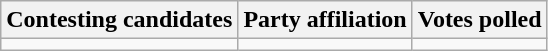<table class="wikitable sortable">
<tr>
<th>Contesting candidates</th>
<th>Party affiliation</th>
<th>Votes polled</th>
</tr>
<tr Sardar Abdul Rehman Khetran>
<td></td>
<td></td>
<td></td>
</tr>
</table>
